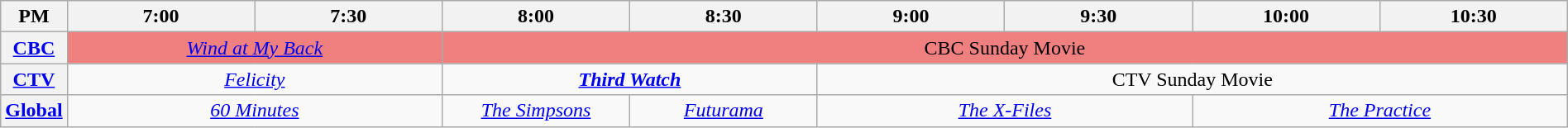<table class="wikitable" width="100%">
<tr>
<th width="4%">PM</th>
<th width="12%">7:00</th>
<th width="12%">7:30</th>
<th width="12%">8:00</th>
<th width="12%">8:30</th>
<th width="12%">9:00</th>
<th width="12%">9:30</th>
<th width="12%">10:00</th>
<th width="12%">10:30</th>
</tr>
<tr align="center">
<th><a href='#'>CBC</a></th>
<td colspan="2" bgcolor="#F08080"><em><a href='#'>Wind at My Back</a></em></td>
<td colspan="6" bgcolor="#F08080">CBC Sunday Movie</td>
</tr>
<tr align="center">
<th><a href='#'>CTV</a></th>
<td colspan="2"><em><a href='#'>Felicity</a></em></td>
<td colspan="2"><strong><em><a href='#'>Third Watch</a></em></strong></td>
<td colspan="4">CTV Sunday Movie</td>
</tr>
<tr align="center">
<th><a href='#'>Global</a></th>
<td colspan="2"><em><a href='#'>60 Minutes</a></em></td>
<td colspan="1" align="center"><em><a href='#'>The Simpsons</a></em></td>
<td colspan="1" align="center"><em><a href='#'>Futurama</a></em></td>
<td colspan="2" align="center"><em><a href='#'>The X-Files</a></em></td>
<td colspan="2" align="center"><em><a href='#'>The Practice</a></em></td>
</tr>
</table>
